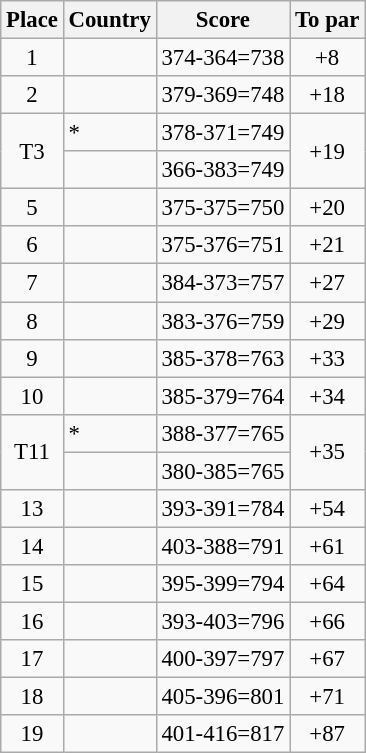<table class="wikitable" style="font-size:95%;">
<tr>
<th>Place</th>
<th>Country</th>
<th>Score</th>
<th>To par</th>
</tr>
<tr>
<td align="center">1</td>
<td></td>
<td align=center>374-364=738</td>
<td align="center">+8</td>
</tr>
<tr>
<td align="center">2</td>
<td></td>
<td align="center">379-369=748</td>
<td align="center">+18</td>
</tr>
<tr>
<td rowspan="2" align="center">T3</td>
<td> *</td>
<td align="center">378-371=749</td>
<td rowspan="2" align="center">+19</td>
</tr>
<tr>
<td></td>
<td align="center">366-383=749</td>
</tr>
<tr>
<td align="center">5</td>
<td></td>
<td align="center">375-375=750</td>
<td align="center">+20</td>
</tr>
<tr>
<td align="center">6</td>
<td></td>
<td align="center">375-376=751</td>
<td align="center">+21</td>
</tr>
<tr>
<td align="center">7</td>
<td></td>
<td align="center">384-373=757</td>
<td align="center">+27</td>
</tr>
<tr>
<td align="center">8</td>
<td></td>
<td align="center">383-376=759</td>
<td align="center">+29</td>
</tr>
<tr>
<td align="center">9</td>
<td></td>
<td align="center">385-378=763</td>
<td align="center">+33</td>
</tr>
<tr>
<td align="center">10</td>
<td></td>
<td align="center">385-379=764</td>
<td align="center">+34</td>
</tr>
<tr>
<td rowspan="2" align="center">T11</td>
<td> *</td>
<td align="center">388-377=765</td>
<td rowspan="2" align="center">+35</td>
</tr>
<tr>
<td></td>
<td align="center">380-385=765</td>
</tr>
<tr>
<td align="center">13</td>
<td></td>
<td align="center">393-391=784</td>
<td align="center">+54</td>
</tr>
<tr>
<td align="center">14</td>
<td></td>
<td align="center">403-388=791</td>
<td align="center">+61</td>
</tr>
<tr>
<td align="center">15</td>
<td></td>
<td align="center">395-399=794</td>
<td align="center">+64</td>
</tr>
<tr>
<td align=center>16</td>
<td></td>
<td align=center>393-403=796</td>
<td align=center>+66</td>
</tr>
<tr>
<td align=center>17</td>
<td></td>
<td align=center>400-397=797</td>
<td align=center>+67</td>
</tr>
<tr>
<td align=center>18</td>
<td></td>
<td align=center>405-396=801</td>
<td align=center>+71</td>
</tr>
<tr>
<td align=center>19</td>
<td></td>
<td align=center>401-416=817</td>
<td align=center>+87</td>
</tr>
</table>
